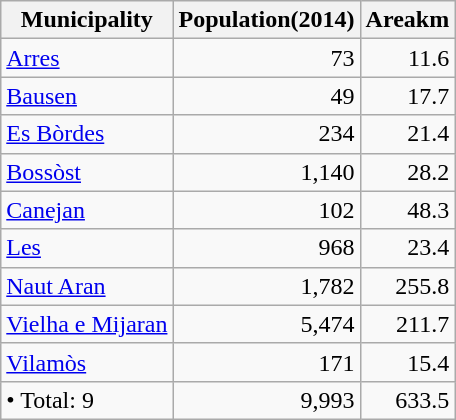<table class="wikitable sortable">
<tr>
<th>Municipality</th>
<th>Population(2014)</th>
<th>Areakm</th>
</tr>
<tr>
<td><a href='#'>Arres</a></td>
<td align=right>73</td>
<td align=right>11.6</td>
</tr>
<tr>
<td><a href='#'>Bausen</a></td>
<td align=right>49</td>
<td align=right>17.7</td>
</tr>
<tr>
<td><a href='#'>Es Bòrdes</a></td>
<td align=right>234</td>
<td align=right>21.4</td>
</tr>
<tr>
<td><a href='#'>Bossòst</a></td>
<td align=right>1,140</td>
<td align=right>28.2</td>
</tr>
<tr>
<td><a href='#'>Canejan</a></td>
<td align=right>102</td>
<td align=right>48.3</td>
</tr>
<tr>
<td><a href='#'>Les</a></td>
<td align=right>968</td>
<td align=right>23.4</td>
</tr>
<tr>
<td><a href='#'>Naut Aran</a></td>
<td align=right>1,782</td>
<td align=right>255.8</td>
</tr>
<tr>
<td><a href='#'>Vielha e Mijaran</a></td>
<td align=right>5,474</td>
<td align=right>211.7</td>
</tr>
<tr>
<td><a href='#'>Vilamòs</a></td>
<td align=right>171</td>
<td align=right>15.4</td>
</tr>
<tr>
<td>• Total: 9</td>
<td align=right>9,993</td>
<td align=right>633.5</td>
</tr>
</table>
